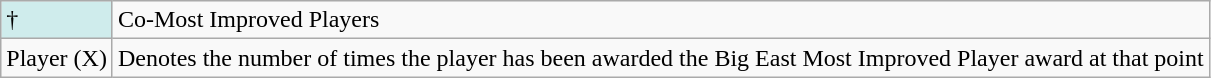<table class="wikitable">
<tr>
<td style="background-color:#CFECEC;">†</td>
<td>Co-Most Improved Players</td>
</tr>
<tr>
<td>Player (X)</td>
<td>Denotes the number of times the player has been awarded the Big East Most Improved Player award at that point</td>
</tr>
</table>
